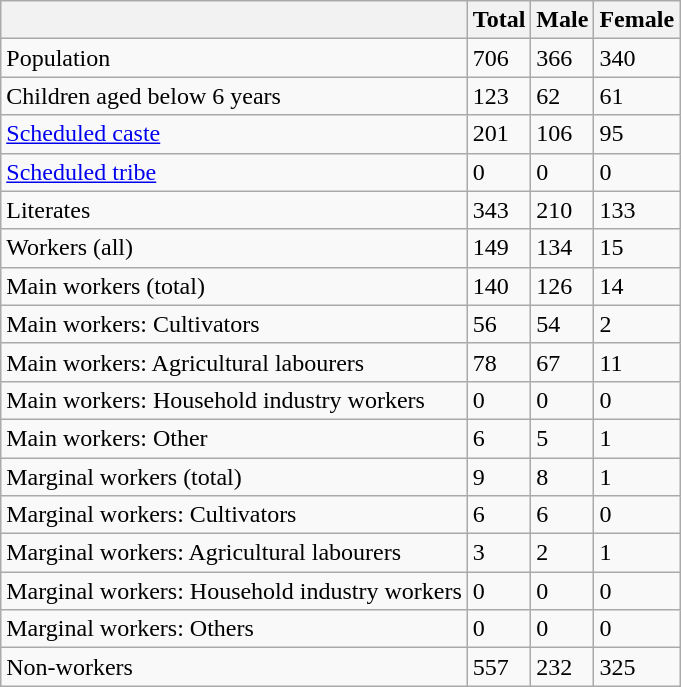<table class="wikitable sortable">
<tr>
<th></th>
<th>Total</th>
<th>Male</th>
<th>Female</th>
</tr>
<tr>
<td>Population</td>
<td>706</td>
<td>366</td>
<td>340</td>
</tr>
<tr>
<td>Children aged below 6 years</td>
<td>123</td>
<td>62</td>
<td>61</td>
</tr>
<tr>
<td><a href='#'>Scheduled caste</a></td>
<td>201</td>
<td>106</td>
<td>95</td>
</tr>
<tr>
<td><a href='#'>Scheduled tribe</a></td>
<td>0</td>
<td>0</td>
<td>0</td>
</tr>
<tr>
<td>Literates</td>
<td>343</td>
<td>210</td>
<td>133</td>
</tr>
<tr>
<td>Workers (all)</td>
<td>149</td>
<td>134</td>
<td>15</td>
</tr>
<tr>
<td>Main workers (total)</td>
<td>140</td>
<td>126</td>
<td>14</td>
</tr>
<tr>
<td>Main workers: Cultivators</td>
<td>56</td>
<td>54</td>
<td>2</td>
</tr>
<tr>
<td>Main workers: Agricultural labourers</td>
<td>78</td>
<td>67</td>
<td>11</td>
</tr>
<tr>
<td>Main workers: Household industry workers</td>
<td>0</td>
<td>0</td>
<td>0</td>
</tr>
<tr>
<td>Main workers: Other</td>
<td>6</td>
<td>5</td>
<td>1</td>
</tr>
<tr>
<td>Marginal workers (total)</td>
<td>9</td>
<td>8</td>
<td>1</td>
</tr>
<tr>
<td>Marginal workers: Cultivators</td>
<td>6</td>
<td>6</td>
<td>0</td>
</tr>
<tr>
<td>Marginal workers: Agricultural labourers</td>
<td>3</td>
<td>2</td>
<td>1</td>
</tr>
<tr>
<td>Marginal workers: Household industry workers</td>
<td>0</td>
<td>0</td>
<td>0</td>
</tr>
<tr>
<td>Marginal workers: Others</td>
<td>0</td>
<td>0</td>
<td>0</td>
</tr>
<tr>
<td>Non-workers</td>
<td>557</td>
<td>232</td>
<td>325</td>
</tr>
</table>
